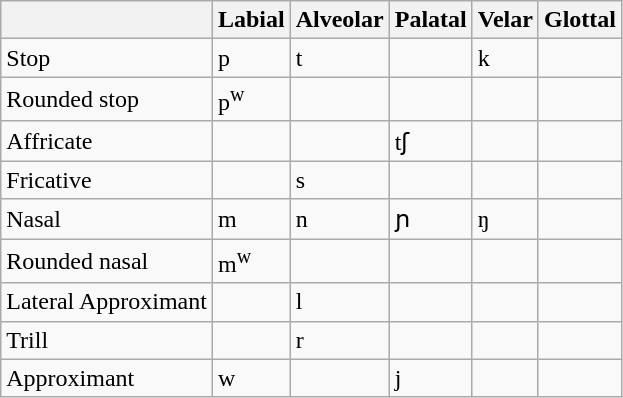<table class="wikitable">
<tr>
<th></th>
<th>Labial</th>
<th>Alveolar</th>
<th>Palatal</th>
<th>Velar</th>
<th>Glottal</th>
</tr>
<tr>
<td>Stop</td>
<td>p</td>
<td>t</td>
<td></td>
<td>k</td>
<td></td>
</tr>
<tr>
<td>Rounded stop</td>
<td>p<sup>w</sup></td>
<td></td>
<td></td>
<td></td>
<td></td>
</tr>
<tr>
<td>Affricate</td>
<td></td>
<td></td>
<td>tʃ</td>
<td></td>
<td></td>
</tr>
<tr>
<td>Fricative</td>
<td></td>
<td>s</td>
<td></td>
<td></td>
<td></td>
</tr>
<tr>
<td>Nasal</td>
<td>m</td>
<td>n</td>
<td>ɲ</td>
<td>ŋ</td>
<td></td>
</tr>
<tr>
<td>Rounded nasal</td>
<td>m<sup>w</sup></td>
<td></td>
<td></td>
<td></td>
<td></td>
</tr>
<tr>
<td>Lateral Approximant</td>
<td></td>
<td>l</td>
<td></td>
<td></td>
<td></td>
</tr>
<tr>
<td>Trill</td>
<td></td>
<td>r</td>
<td></td>
<td></td>
<td></td>
</tr>
<tr>
<td>Approximant</td>
<td>w</td>
<td></td>
<td>j</td>
<td></td>
<td></td>
</tr>
</table>
